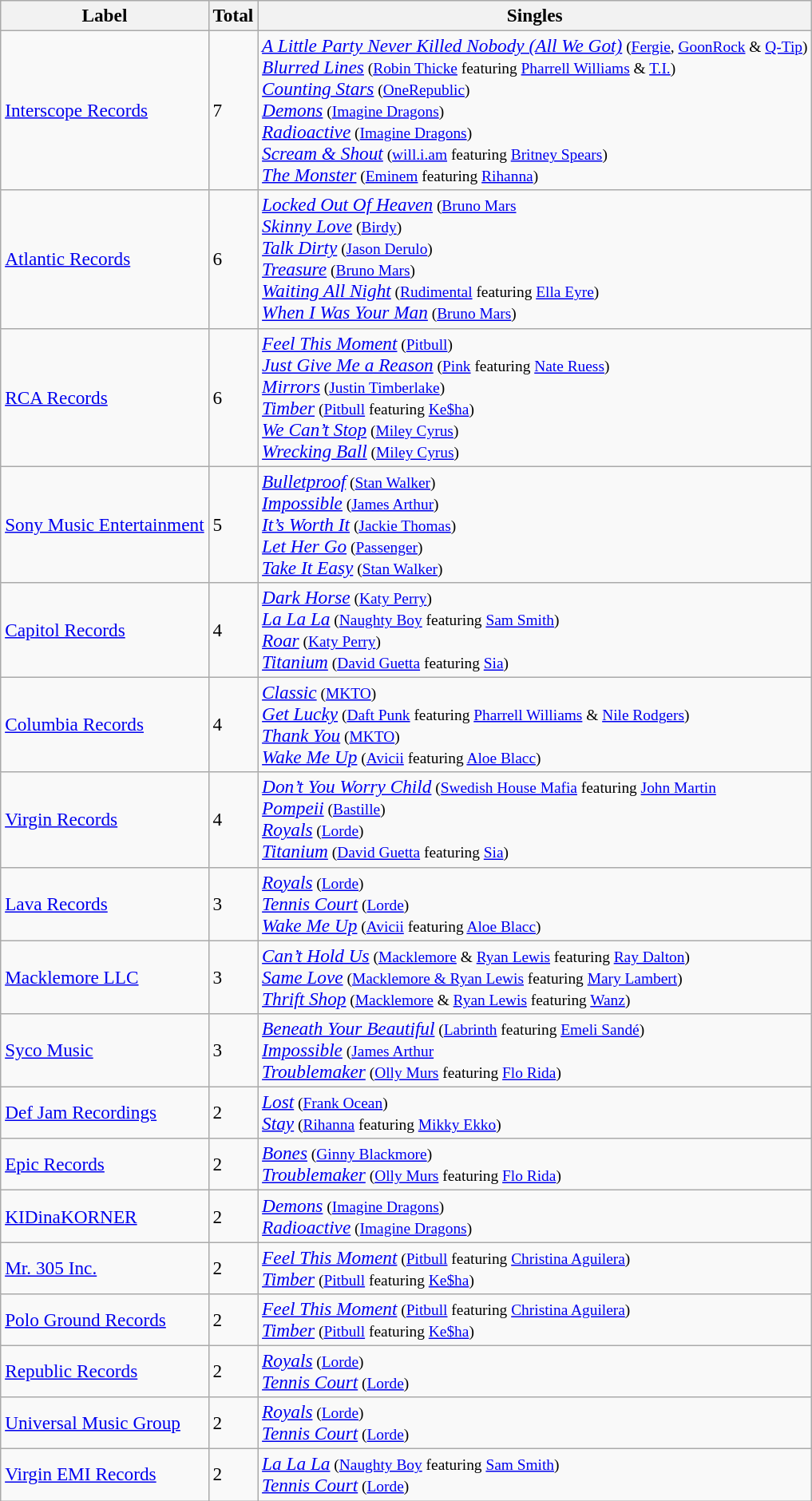<table class="wikitable sortable" style="font-size:97%;">
<tr>
<th>Label</th>
<th>Total</th>
<th>Singles</th>
</tr>
<tr>
<td><a href='#'>Interscope Records</a></td>
<td>7</td>
<td><em><a href='#'>A Little Party Never Killed Nobody (All We Got)</a></em><small> (<a href='#'>Fergie</a>, <a href='#'>GoonRock</a> & <a href='#'>Q-Tip</a>)</small><br><em><a href='#'>Blurred Lines</a></em><small> (<a href='#'>Robin Thicke</a> featuring <a href='#'>Pharrell Williams</a> & <a href='#'>T.I.</a>)</small><br><em><a href='#'>Counting Stars</a></em><small> (<a href='#'>OneRepublic</a>)</small><br><em><a href='#'>Demons</a></em><small> (<a href='#'>Imagine Dragons</a>)</small><br><em><a href='#'>Radioactive</a></em><small> (<a href='#'>Imagine Dragons</a>)</small><br><em><a href='#'>Scream & Shout</a></em><small> (<a href='#'>will.i.am</a> featuring <a href='#'>Britney Spears</a>)</small><br><em><a href='#'>The Monster</a></em><small> (<a href='#'>Eminem</a> featuring <a href='#'>Rihanna</a>)</small><br></td>
</tr>
<tr>
<td><a href='#'>Atlantic Records</a></td>
<td>6</td>
<td><em><a href='#'>Locked Out Of Heaven</a></em><small> (<a href='#'>Bruno Mars</a></small><br><em><a href='#'>Skinny Love</a></em><small> (<a href='#'>Birdy</a>)</small><br><em><a href='#'>Talk Dirty</a></em><small> (<a href='#'>Jason Derulo</a>)</small><br><em><a href='#'>Treasure</a></em><small> (<a href='#'>Bruno Mars</a>)</small><br><em><a href='#'>Waiting All Night</a></em><small> (<a href='#'>Rudimental</a> featuring <a href='#'>Ella Eyre</a>)</small><br><em><a href='#'>When I Was Your Man</a></em><small> (<a href='#'>Bruno Mars</a>)</small><br></td>
</tr>
<tr>
<td><a href='#'>RCA Records</a></td>
<td>6</td>
<td><em><a href='#'>Feel This Moment</a></em><small> (<a href='#'>Pitbull</a>)</small><br><em><a href='#'>Just Give Me a Reason</a></em><small> (<a href='#'>Pink</a> featuring <a href='#'>Nate Ruess</a>)</small><br><em><a href='#'>Mirrors</a></em><small> (<a href='#'>Justin Timberlake</a>)</small><br><em><a href='#'>Timber</a></em><small> (<a href='#'>Pitbull</a> featuring <a href='#'>Ke$ha</a>)</small><br><em><a href='#'>We Can’t Stop</a></em><small> (<a href='#'>Miley Cyrus</a>)</small><br><em><a href='#'>Wrecking Ball</a></em><small> (<a href='#'>Miley Cyrus</a>)</small><br></td>
</tr>
<tr>
<td><a href='#'>Sony Music Entertainment</a></td>
<td>5</td>
<td><em><a href='#'>Bulletproof</a></em><small> (<a href='#'>Stan Walker</a>)</small><br><em><a href='#'>Impossible</a></em><small> (<a href='#'>James Arthur</a>)</small><br><em><a href='#'>It’s Worth It</a></em><small> (<a href='#'>Jackie Thomas</a>)</small><br><em><a href='#'>Let Her Go</a></em><small> (<a href='#'>Passenger</a>)</small><br><em><a href='#'>Take It Easy</a></em><small> (<a href='#'>Stan Walker</a>)</small><br></td>
</tr>
<tr>
<td><a href='#'>Capitol Records</a></td>
<td>4</td>
<td><em><a href='#'>Dark Horse</a></em><small> (<a href='#'>Katy Perry</a>)</small><br><em><a href='#'>La La La</a></em><small> (<a href='#'>Naughty Boy</a> featuring <a href='#'>Sam Smith</a>)</small><br><em><a href='#'>Roar</a></em><small> (<a href='#'>Katy Perry</a>)</small><br><em><a href='#'>Titanium</a></em><small> (<a href='#'>David Guetta</a> featuring <a href='#'>Sia</a>)</small><br></td>
</tr>
<tr>
<td><a href='#'>Columbia Records</a></td>
<td>4</td>
<td><em><a href='#'>Classic</a></em><small> (<a href='#'>MKTO</a>)</small><br><em><a href='#'>Get Lucky</a></em><small> (<a href='#'>Daft Punk</a> featuring <a href='#'>Pharrell Williams</a> & <a href='#'>Nile Rodgers</a>)</small><br><em><a href='#'>Thank You</a></em><small> (<a href='#'>MKTO</a>)</small><br><em><a href='#'>Wake Me Up</a></em><small> (<a href='#'>Avicii</a> featuring <a href='#'>Aloe Blacc</a>)</small><br></td>
</tr>
<tr>
<td><a href='#'>Virgin Records</a></td>
<td>4</td>
<td><em><a href='#'>Don’t You Worry Child</a></em><small> (<a href='#'>Swedish House Mafia</a> featuring <a href='#'>John Martin</a></small> <br><em><a href='#'>Pompeii</a></em><small> (<a href='#'>Bastille</a>)</small><br><em><a href='#'>Royals</a></em><small> (<a href='#'>Lorde</a>)</small><br><em><a href='#'>Titanium</a></em><small> (<a href='#'>David Guetta</a> featuring <a href='#'>Sia</a>)</small><br></td>
</tr>
<tr>
<td><a href='#'>Lava Records</a></td>
<td>3</td>
<td><em><a href='#'>Royals</a></em><small> (<a href='#'>Lorde</a>)</small><br><em><a href='#'>Tennis Court</a></em><small> (<a href='#'>Lorde</a>)</small><br><em><a href='#'>Wake Me Up</a></em><small> (<a href='#'>Avicii</a> featuring <a href='#'>Aloe Blacc</a>)</small><br></td>
</tr>
<tr>
<td><a href='#'>Macklemore LLC</a></td>
<td>3</td>
<td><em><a href='#'>Can’t Hold Us</a></em><small> (<a href='#'>Macklemore</a> & <a href='#'>Ryan Lewis</a> featuring <a href='#'>Ray Dalton</a>)</small><br><em><a href='#'>Same Love</a></em><small> (<a href='#'>Macklemore & Ryan Lewis</a> featuring <a href='#'>Mary Lambert</a>)</small><br><em><a href='#'>Thrift Shop</a></em><small> (<a href='#'>Macklemore</a> & <a href='#'>Ryan Lewis</a> featuring <a href='#'>Wanz</a>)</small><br></td>
</tr>
<tr>
<td><a href='#'>Syco Music</a></td>
<td>3</td>
<td><em><a href='#'>Beneath Your Beautiful</a></em><small> (<a href='#'>Labrinth</a> featuring <a href='#'>Emeli Sandé</a>)</small><br><em><a href='#'>Impossible</a></em><small> (<a href='#'>James Arthur</a></small><br><em><a href='#'>Troublemaker</a></em><small> (<a href='#'>Olly Murs</a> featuring <a href='#'>Flo Rida</a>)</small><br></td>
</tr>
<tr>
<td><a href='#'>Def Jam Recordings</a></td>
<td>2</td>
<td><em><a href='#'>Lost</a></em><small> (<a href='#'>Frank Ocean</a>)</small><br><em><a href='#'>Stay</a></em><small> (<a href='#'>Rihanna</a> featuring <a href='#'>Mikky Ekko</a>)</small><br></td>
</tr>
<tr>
<td><a href='#'>Epic Records</a></td>
<td>2</td>
<td><em><a href='#'>Bones</a></em><small> (<a href='#'>Ginny Blackmore</a>)</small><br><em><a href='#'>Troublemaker</a></em><small> (<a href='#'>Olly Murs</a> featuring <a href='#'>Flo Rida</a>)</small><br></td>
</tr>
<tr>
<td><a href='#'>KIDinaKORNER</a></td>
<td>2</td>
<td><em><a href='#'>Demons</a></em><small> (<a href='#'>Imagine Dragons</a>)</small><br><em><a href='#'>Radioactive</a></em><small> (<a href='#'>Imagine Dragons</a>)</small><br></td>
</tr>
<tr>
<td><a href='#'>Mr. 305 Inc.</a></td>
<td>2</td>
<td><em><a href='#'>Feel This Moment</a></em><small> (<a href='#'>Pitbull</a> featuring <a href='#'>Christina Aguilera</a>)</small><br><em><a href='#'>Timber</a></em><small> (<a href='#'>Pitbull</a> featuring <a href='#'>Ke$ha</a>)</small><br></td>
</tr>
<tr>
<td><a href='#'>Polo Ground Records</a></td>
<td>2</td>
<td><em><a href='#'>Feel This Moment</a></em><small> (<a href='#'>Pitbull</a> featuring <a href='#'>Christina Aguilera</a>)</small><br><em><a href='#'>Timber</a></em><small> (<a href='#'>Pitbull</a> featuring <a href='#'>Ke$ha</a>)</small><br></td>
</tr>
<tr>
<td><a href='#'>Republic Records</a></td>
<td>2</td>
<td><em><a href='#'>Royals</a></em><small> (<a href='#'>Lorde</a>)</small><br><em><a href='#'>Tennis Court</a></em><small> (<a href='#'>Lorde</a>)</small><br></td>
</tr>
<tr>
<td><a href='#'>Universal Music Group</a></td>
<td>2</td>
<td><em><a href='#'>Royals</a></em><small> (<a href='#'>Lorde</a>)</small><br><em><a href='#'>Tennis Court</a></em><small> (<a href='#'>Lorde</a>)</small><br></td>
</tr>
<tr>
<td><a href='#'>Virgin EMI Records</a></td>
<td>2</td>
<td><em><a href='#'>La La La</a></em><small> (<a href='#'>Naughty Boy</a> featuring <a href='#'>Sam Smith</a>)</small><br><em><a href='#'>Tennis Court</a></em><small> (<a href='#'>Lorde</a>)</small><br></td>
</tr>
</table>
